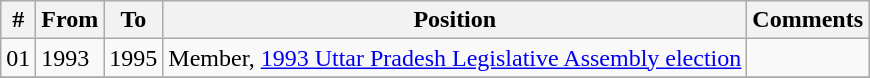<table class="wikitable sortable">
<tr>
<th>#</th>
<th>From</th>
<th>To</th>
<th>Position</th>
<th>Comments</th>
</tr>
<tr>
<td>01</td>
<td>1993</td>
<td>1995</td>
<td>Member, <a href='#'>1993 Uttar Pradesh Legislative Assembly election</a></td>
<td></td>
</tr>
<tr>
</tr>
</table>
